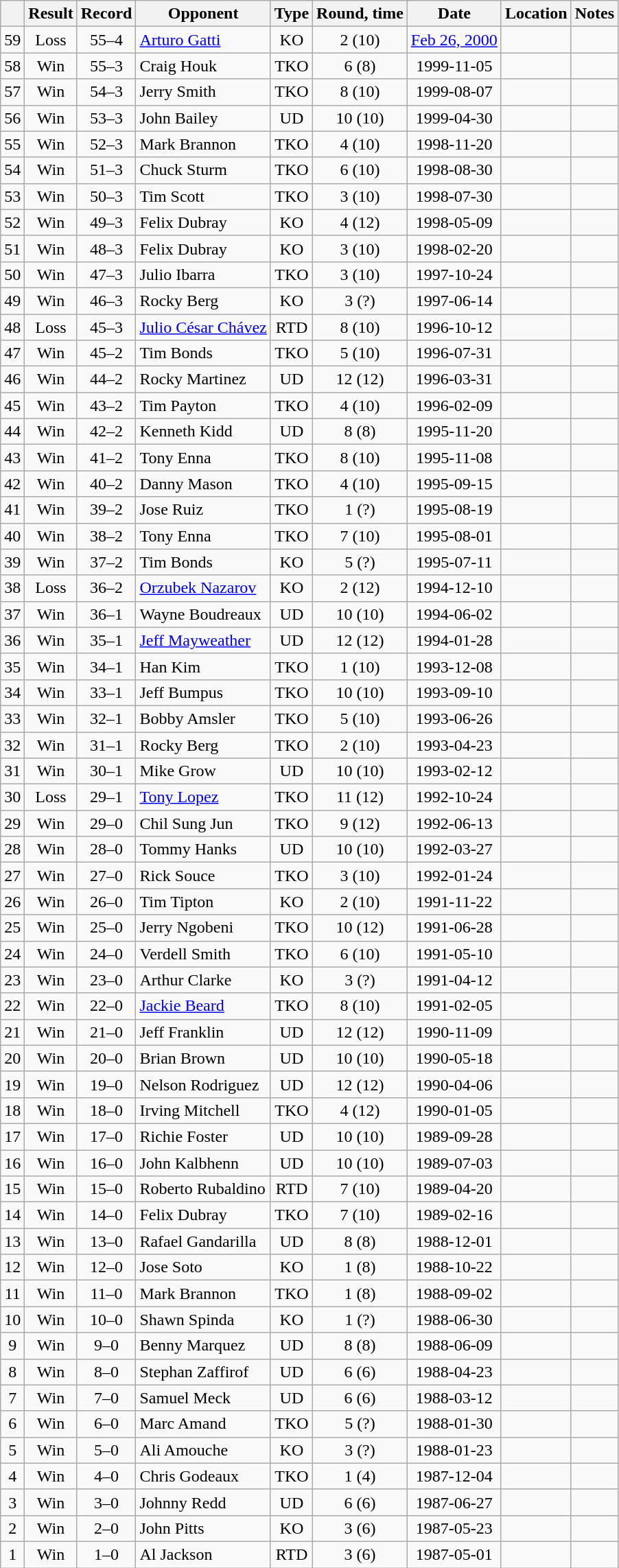<table class=wikitable style=text-align:center>
<tr>
<th></th>
<th>Result</th>
<th>Record</th>
<th>Opponent</th>
<th>Type</th>
<th>Round, time</th>
<th>Date</th>
<th>Location</th>
<th>Notes</th>
</tr>
<tr>
<td>59</td>
<td>Loss</td>
<td>55–4</td>
<td align=left><a href='#'>Arturo Gatti</a></td>
<td>KO</td>
<td>2 (10)</td>
<td><a href='#'>Feb 26, 2000</a></td>
<td align=left></td>
<td align=left></td>
</tr>
<tr>
<td>58</td>
<td>Win</td>
<td>55–3</td>
<td align=left>Craig Houk</td>
<td>TKO</td>
<td>6 (8)</td>
<td>1999-11-05</td>
<td align=left></td>
<td align=left></td>
</tr>
<tr>
<td>57</td>
<td>Win</td>
<td>54–3</td>
<td align=left>Jerry Smith</td>
<td>TKO</td>
<td>8 (10)</td>
<td>1999-08-07</td>
<td align=left></td>
<td align=left></td>
</tr>
<tr>
<td>56</td>
<td>Win</td>
<td>53–3</td>
<td align=left>John Bailey</td>
<td>UD</td>
<td>10 (10)</td>
<td>1999-04-30</td>
<td align=left></td>
<td align=left></td>
</tr>
<tr>
<td>55</td>
<td>Win</td>
<td>52–3</td>
<td align=left>Mark Brannon</td>
<td>TKO</td>
<td>4 (10)</td>
<td>1998-11-20</td>
<td align=left></td>
<td align=left></td>
</tr>
<tr>
<td>54</td>
<td>Win</td>
<td>51–3</td>
<td align=left>Chuck Sturm</td>
<td>TKO</td>
<td>6 (10)</td>
<td>1998-08-30</td>
<td align=left></td>
<td align=left></td>
</tr>
<tr>
<td>53</td>
<td>Win</td>
<td>50–3</td>
<td align=left>Tim Scott</td>
<td>TKO</td>
<td>3 (10)</td>
<td>1998-07-30</td>
<td align=left></td>
<td align=left></td>
</tr>
<tr>
<td>52</td>
<td>Win</td>
<td>49–3</td>
<td align=left>Felix Dubray</td>
<td>KO</td>
<td>4 (12)</td>
<td>1998-05-09</td>
<td align=left></td>
<td align=left></td>
</tr>
<tr>
<td>51</td>
<td>Win</td>
<td>48–3</td>
<td align=left>Felix Dubray</td>
<td>KO</td>
<td>3 (10)</td>
<td>1998-02-20</td>
<td align=left></td>
<td align=left></td>
</tr>
<tr>
<td>50</td>
<td>Win</td>
<td>47–3</td>
<td align=left>Julio Ibarra</td>
<td>TKO</td>
<td>3 (10)</td>
<td>1997-10-24</td>
<td align=left></td>
<td align=left></td>
</tr>
<tr>
<td>49</td>
<td>Win</td>
<td>46–3</td>
<td align=left>Rocky Berg</td>
<td>KO</td>
<td>3 (?)</td>
<td>1997-06-14</td>
<td align=left></td>
<td align=left></td>
</tr>
<tr>
<td>48</td>
<td>Loss</td>
<td>45–3</td>
<td align=left><a href='#'>Julio César Chávez</a></td>
<td>RTD</td>
<td>8 (10)</td>
<td>1996-10-12</td>
<td align=left></td>
<td align=left></td>
</tr>
<tr>
<td>47</td>
<td>Win</td>
<td>45–2</td>
<td align=left>Tim Bonds</td>
<td>TKO</td>
<td>5 (10)</td>
<td>1996-07-31</td>
<td align=left></td>
<td align=left></td>
</tr>
<tr>
<td>46</td>
<td>Win</td>
<td>44–2</td>
<td align=left>Rocky Martinez</td>
<td>UD</td>
<td>12 (12)</td>
<td>1996-03-31</td>
<td align=left></td>
<td align=left></td>
</tr>
<tr>
<td>45</td>
<td>Win</td>
<td>43–2</td>
<td align=left>Tim Payton</td>
<td>TKO</td>
<td>4 (10)</td>
<td>1996-02-09</td>
<td align=left></td>
<td align=left></td>
</tr>
<tr>
<td>44</td>
<td>Win</td>
<td>42–2</td>
<td align=left>Kenneth Kidd</td>
<td>UD</td>
<td>8 (8)</td>
<td>1995-11-20</td>
<td align=left></td>
<td align=left></td>
</tr>
<tr>
<td>43</td>
<td>Win</td>
<td>41–2</td>
<td align=left>Tony Enna</td>
<td>TKO</td>
<td>8 (10)</td>
<td>1995-11-08</td>
<td align=left></td>
<td align=left></td>
</tr>
<tr>
<td>42</td>
<td>Win</td>
<td>40–2</td>
<td align=left>Danny Mason</td>
<td>TKO</td>
<td>4 (10)</td>
<td>1995-09-15</td>
<td align=left></td>
<td align=left></td>
</tr>
<tr>
<td>41</td>
<td>Win</td>
<td>39–2</td>
<td align=left>Jose Ruiz</td>
<td>TKO</td>
<td>1 (?)</td>
<td>1995-08-19</td>
<td align=left></td>
<td align=left></td>
</tr>
<tr>
<td>40</td>
<td>Win</td>
<td>38–2</td>
<td align=left>Tony Enna</td>
<td>TKO</td>
<td>7 (10)</td>
<td>1995-08-01</td>
<td align=left></td>
<td align=left></td>
</tr>
<tr>
<td>39</td>
<td>Win</td>
<td>37–2</td>
<td align=left>Tim Bonds</td>
<td>KO</td>
<td>5 (?)</td>
<td>1995-07-11</td>
<td align=left></td>
<td align=left></td>
</tr>
<tr>
<td>38</td>
<td>Loss</td>
<td>36–2</td>
<td align=left><a href='#'>Orzubek Nazarov</a></td>
<td>KO</td>
<td>2 (12)</td>
<td>1994-12-10</td>
<td align=left></td>
<td align=left></td>
</tr>
<tr>
<td>37</td>
<td>Win</td>
<td>36–1</td>
<td align=left>Wayne Boudreaux</td>
<td>UD</td>
<td>10 (10)</td>
<td>1994-06-02</td>
<td align=left></td>
<td align=left></td>
</tr>
<tr>
<td>36</td>
<td>Win</td>
<td>35–1</td>
<td align=left><a href='#'>Jeff Mayweather</a></td>
<td>UD</td>
<td>12 (12)</td>
<td>1994-01-28</td>
<td align=left></td>
<td align=left></td>
</tr>
<tr>
<td>35</td>
<td>Win</td>
<td>34–1</td>
<td align=left>Han Kim</td>
<td>TKO</td>
<td>1 (10)</td>
<td>1993-12-08</td>
<td align=left></td>
<td align=left></td>
</tr>
<tr>
<td>34</td>
<td>Win</td>
<td>33–1</td>
<td align=left>Jeff Bumpus</td>
<td>TKO</td>
<td>10 (10)</td>
<td>1993-09-10</td>
<td align=left></td>
<td align=left></td>
</tr>
<tr>
<td>33</td>
<td>Win</td>
<td>32–1</td>
<td align=left>Bobby Amsler</td>
<td>TKO</td>
<td>5 (10)</td>
<td>1993-06-26</td>
<td align=left></td>
<td align=left></td>
</tr>
<tr>
<td>32</td>
<td>Win</td>
<td>31–1</td>
<td align=left>Rocky Berg</td>
<td>TKO</td>
<td>2 (10)</td>
<td>1993-04-23</td>
<td align=left></td>
<td align=left></td>
</tr>
<tr>
<td>31</td>
<td>Win</td>
<td>30–1</td>
<td align=left>Mike Grow</td>
<td>UD</td>
<td>10 (10)</td>
<td>1993-02-12</td>
<td align=left></td>
<td align=left></td>
</tr>
<tr>
<td>30</td>
<td>Loss</td>
<td>29–1</td>
<td align=left><a href='#'>Tony Lopez</a></td>
<td>TKO</td>
<td>11 (12)</td>
<td>1992-10-24</td>
<td align=left></td>
<td align=left></td>
</tr>
<tr>
<td>29</td>
<td>Win</td>
<td>29–0</td>
<td align=left>Chil Sung Jun</td>
<td>TKO</td>
<td>9 (12)</td>
<td>1992-06-13</td>
<td align=left></td>
<td align=left></td>
</tr>
<tr>
<td>28</td>
<td>Win</td>
<td>28–0</td>
<td align=left>Tommy Hanks</td>
<td>UD</td>
<td>10 (10)</td>
<td>1992-03-27</td>
<td align=left></td>
<td align=left></td>
</tr>
<tr>
<td>27</td>
<td>Win</td>
<td>27–0</td>
<td align=left>Rick Souce</td>
<td>TKO</td>
<td>3 (10)</td>
<td>1992-01-24</td>
<td align=left></td>
<td align=left></td>
</tr>
<tr>
<td>26</td>
<td>Win</td>
<td>26–0</td>
<td align=left>Tim Tipton</td>
<td>KO</td>
<td>2 (10)</td>
<td>1991-11-22</td>
<td align=left></td>
<td align=left></td>
</tr>
<tr>
<td>25</td>
<td>Win</td>
<td>25–0</td>
<td align=left>Jerry Ngobeni</td>
<td>TKO</td>
<td>10 (12)</td>
<td>1991-06-28</td>
<td align=left></td>
<td align=left></td>
</tr>
<tr>
<td>24</td>
<td>Win</td>
<td>24–0</td>
<td align=left>Verdell Smith</td>
<td>TKO</td>
<td>6 (10)</td>
<td>1991-05-10</td>
<td align=left></td>
<td align=left></td>
</tr>
<tr>
<td>23</td>
<td>Win</td>
<td>23–0</td>
<td align=left>Arthur Clarke</td>
<td>KO</td>
<td>3 (?)</td>
<td>1991-04-12</td>
<td align=left></td>
<td align=left></td>
</tr>
<tr>
<td>22</td>
<td>Win</td>
<td>22–0</td>
<td align=left><a href='#'>Jackie Beard</a></td>
<td>TKO</td>
<td>8 (10)</td>
<td>1991-02-05</td>
<td align=left></td>
<td align=left></td>
</tr>
<tr>
<td>21</td>
<td>Win</td>
<td>21–0</td>
<td align=left>Jeff Franklin</td>
<td>UD</td>
<td>12 (12)</td>
<td>1990-11-09</td>
<td align=left></td>
<td align=left></td>
</tr>
<tr>
<td>20</td>
<td>Win</td>
<td>20–0</td>
<td align=left>Brian Brown</td>
<td>UD</td>
<td>10 (10)</td>
<td>1990-05-18</td>
<td align=left></td>
<td align=left></td>
</tr>
<tr>
<td>19</td>
<td>Win</td>
<td>19–0</td>
<td align=left>Nelson Rodriguez</td>
<td>UD</td>
<td>12 (12)</td>
<td>1990-04-06</td>
<td align=left></td>
<td align=left></td>
</tr>
<tr>
<td>18</td>
<td>Win</td>
<td>18–0</td>
<td align=left>Irving Mitchell</td>
<td>TKO</td>
<td>4 (12)</td>
<td>1990-01-05</td>
<td align=left></td>
<td align=left></td>
</tr>
<tr>
<td>17</td>
<td>Win</td>
<td>17–0</td>
<td align=left>Richie Foster</td>
<td>UD</td>
<td>10 (10)</td>
<td>1989-09-28</td>
<td align=left></td>
<td align=left></td>
</tr>
<tr>
<td>16</td>
<td>Win</td>
<td>16–0</td>
<td align=left>John Kalbhenn</td>
<td>UD</td>
<td>10 (10)</td>
<td>1989-07-03</td>
<td align=left></td>
<td align=left></td>
</tr>
<tr>
<td>15</td>
<td>Win</td>
<td>15–0</td>
<td align=left>Roberto Rubaldino</td>
<td>RTD</td>
<td>7 (10)</td>
<td>1989-04-20</td>
<td align=left></td>
<td align=left></td>
</tr>
<tr>
<td>14</td>
<td>Win</td>
<td>14–0</td>
<td align=left>Felix Dubray</td>
<td>TKO</td>
<td>7 (10)</td>
<td>1989-02-16</td>
<td align=left></td>
<td align=left></td>
</tr>
<tr>
<td>13</td>
<td>Win</td>
<td>13–0</td>
<td align=left>Rafael Gandarilla</td>
<td>UD</td>
<td>8 (8)</td>
<td>1988-12-01</td>
<td align=left></td>
<td align=left></td>
</tr>
<tr>
<td>12</td>
<td>Win</td>
<td>12–0</td>
<td align=left>Jose Soto</td>
<td>KO</td>
<td>1 (8)</td>
<td>1988-10-22</td>
<td align=left></td>
<td align=left></td>
</tr>
<tr>
<td>11</td>
<td>Win</td>
<td>11–0</td>
<td align=left>Mark Brannon</td>
<td>TKO</td>
<td>1 (8)</td>
<td>1988-09-02</td>
<td align=left></td>
<td align=left></td>
</tr>
<tr>
<td>10</td>
<td>Win</td>
<td>10–0</td>
<td align=left>Shawn Spinda</td>
<td>KO</td>
<td>1 (?)</td>
<td>1988-06-30</td>
<td align=left></td>
<td align=left></td>
</tr>
<tr>
<td>9</td>
<td>Win</td>
<td>9–0</td>
<td align=left>Benny Marquez</td>
<td>UD</td>
<td>8 (8)</td>
<td>1988-06-09</td>
<td align=left></td>
<td align=left></td>
</tr>
<tr>
<td>8</td>
<td>Win</td>
<td>8–0</td>
<td align=left>Stephan Zaffirof</td>
<td>UD</td>
<td>6 (6)</td>
<td>1988-04-23</td>
<td align=left></td>
<td align=left></td>
</tr>
<tr>
<td>7</td>
<td>Win</td>
<td>7–0</td>
<td align=left>Samuel Meck</td>
<td>UD</td>
<td>6 (6)</td>
<td>1988-03-12</td>
<td align=left></td>
<td align=left></td>
</tr>
<tr>
<td>6</td>
<td>Win</td>
<td>6–0</td>
<td align=left>Marc Amand</td>
<td>TKO</td>
<td>5 (?)</td>
<td>1988-01-30</td>
<td align=left></td>
<td align=left></td>
</tr>
<tr>
<td>5</td>
<td>Win</td>
<td>5–0</td>
<td align=left>Ali Amouche</td>
<td>KO</td>
<td>3 (?)</td>
<td>1988-01-23</td>
<td align=left></td>
<td align=left></td>
</tr>
<tr>
<td>4</td>
<td>Win</td>
<td>4–0</td>
<td align=left>Chris Godeaux</td>
<td>TKO</td>
<td>1 (4)</td>
<td>1987-12-04</td>
<td align=left></td>
<td align=left></td>
</tr>
<tr>
<td>3</td>
<td>Win</td>
<td>3–0</td>
<td align=left>Johnny Redd</td>
<td>UD</td>
<td>6 (6)</td>
<td>1987-06-27</td>
<td align=left></td>
<td align=left></td>
</tr>
<tr>
<td>2</td>
<td>Win</td>
<td>2–0</td>
<td align=left>John Pitts</td>
<td>KO</td>
<td>3 (6)</td>
<td>1987-05-23</td>
<td align=left></td>
<td align=left></td>
</tr>
<tr>
<td>1</td>
<td>Win</td>
<td>1–0</td>
<td align=left>Al Jackson</td>
<td>RTD</td>
<td>3 (6)</td>
<td>1987-05-01</td>
<td align=left></td>
<td align=left></td>
</tr>
</table>
